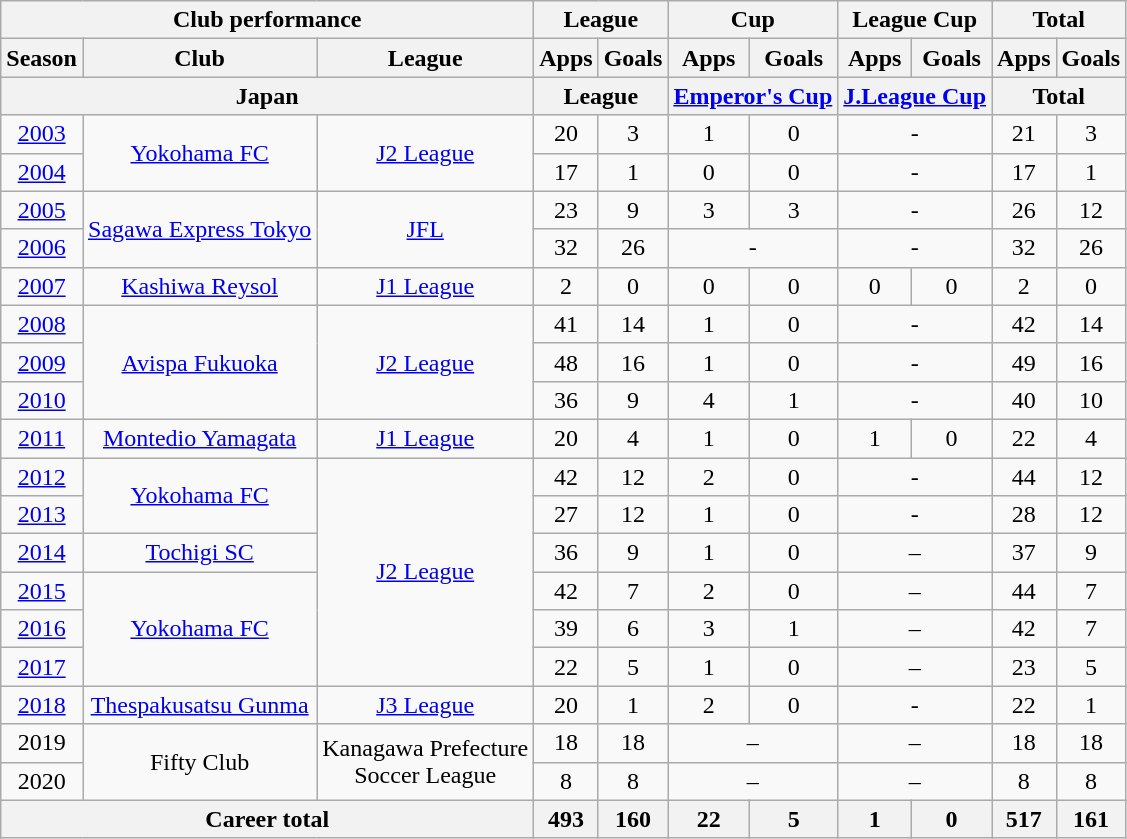<table class="wikitable" style="text-align:center">
<tr>
<th colspan=3>Club performance</th>
<th colspan=2>League</th>
<th colspan=2>Cup</th>
<th colspan=2>League Cup</th>
<th colspan=2>Total</th>
</tr>
<tr>
<th>Season</th>
<th>Club</th>
<th>League</th>
<th>Apps</th>
<th>Goals</th>
<th>Apps</th>
<th>Goals</th>
<th>Apps</th>
<th>Goals</th>
<th>Apps</th>
<th>Goals</th>
</tr>
<tr>
<th colspan=3>Japan</th>
<th colspan=2>League</th>
<th colspan=2><a href='#'>Emperor's Cup</a></th>
<th colspan=2><a href='#'>J.League Cup</a></th>
<th colspan=2>Total</th>
</tr>
<tr>
<td><a href='#'>2003</a></td>
<td rowspan="2"><a href='#'>Yokohama FC</a></td>
<td rowspan="2"><a href='#'>J2 League</a></td>
<td>20</td>
<td>3</td>
<td>1</td>
<td>0</td>
<td colspan="2">-</td>
<td>21</td>
<td>3</td>
</tr>
<tr>
<td><a href='#'>2004</a></td>
<td>17</td>
<td>1</td>
<td>0</td>
<td>0</td>
<td colspan="2">-</td>
<td>17</td>
<td>1</td>
</tr>
<tr>
<td><a href='#'>2005</a></td>
<td rowspan="2"><a href='#'>Sagawa Express Tokyo</a></td>
<td rowspan="2"><a href='#'>JFL</a></td>
<td>23</td>
<td>9</td>
<td>3</td>
<td>3</td>
<td colspan="2">-</td>
<td>26</td>
<td>12</td>
</tr>
<tr>
<td><a href='#'>2006</a></td>
<td>32</td>
<td>26</td>
<td colspan="2">-</td>
<td colspan="2">-</td>
<td>32</td>
<td>26</td>
</tr>
<tr>
<td><a href='#'>2007</a></td>
<td><a href='#'>Kashiwa Reysol</a></td>
<td><a href='#'>J1 League</a></td>
<td>2</td>
<td>0</td>
<td>0</td>
<td>0</td>
<td>0</td>
<td>0</td>
<td>2</td>
<td>0</td>
</tr>
<tr>
<td><a href='#'>2008</a></td>
<td rowspan="3"><a href='#'>Avispa Fukuoka</a></td>
<td rowspan="3"><a href='#'>J2 League</a></td>
<td>41</td>
<td>14</td>
<td>1</td>
<td>0</td>
<td colspan="2">-</td>
<td>42</td>
<td>14</td>
</tr>
<tr>
<td><a href='#'>2009</a></td>
<td>48</td>
<td>16</td>
<td>1</td>
<td>0</td>
<td colspan="2">-</td>
<td>49</td>
<td>16</td>
</tr>
<tr>
<td><a href='#'>2010</a></td>
<td>36</td>
<td>9</td>
<td>4</td>
<td>1</td>
<td colspan="2">-</td>
<td>40</td>
<td>10</td>
</tr>
<tr>
<td><a href='#'>2011</a></td>
<td><a href='#'>Montedio Yamagata</a></td>
<td><a href='#'>J1 League</a></td>
<td>20</td>
<td>4</td>
<td>1</td>
<td>0</td>
<td>1</td>
<td>0</td>
<td>22</td>
<td>4</td>
</tr>
<tr>
<td><a href='#'>2012</a></td>
<td rowspan="2"><a href='#'>Yokohama FC</a></td>
<td rowspan="6"><a href='#'>J2 League</a></td>
<td>42</td>
<td>12</td>
<td>2</td>
<td>0</td>
<td colspan="2">-</td>
<td>44</td>
<td>12</td>
</tr>
<tr>
<td><a href='#'>2013</a></td>
<td>27</td>
<td>12</td>
<td>1</td>
<td>0</td>
<td colspan="2">-</td>
<td>28</td>
<td>12</td>
</tr>
<tr>
<td><a href='#'>2014</a></td>
<td><a href='#'>Tochigi SC</a></td>
<td>36</td>
<td>9</td>
<td>1</td>
<td>0</td>
<td colspan="2">–</td>
<td>37</td>
<td>9</td>
</tr>
<tr>
<td><a href='#'>2015</a></td>
<td rowspan="3"><a href='#'>Yokohama FC</a></td>
<td>42</td>
<td>7</td>
<td>2</td>
<td>0</td>
<td colspan="2">–</td>
<td>44</td>
<td>7</td>
</tr>
<tr>
<td><a href='#'>2016</a></td>
<td>39</td>
<td>6</td>
<td>3</td>
<td>1</td>
<td colspan="2">–</td>
<td>42</td>
<td>7</td>
</tr>
<tr>
<td><a href='#'>2017</a></td>
<td>22</td>
<td>5</td>
<td>1</td>
<td>0</td>
<td colspan="2">–</td>
<td>23</td>
<td>5</td>
</tr>
<tr>
<td><a href='#'>2018</a></td>
<td><a href='#'>Thespakusatsu Gunma</a></td>
<td><a href='#'>J3 League</a></td>
<td>20</td>
<td>1</td>
<td>2</td>
<td>0</td>
<td colspan="2">-</td>
<td>22</td>
<td>1</td>
</tr>
<tr>
<td>2019</td>
<td rowspan="2">Fifty Club</td>
<td rowspan="2">Kanagawa Prefecture<br>Soccer League</td>
<td>18</td>
<td>18</td>
<td colspan="2">–</td>
<td colspan="2">–</td>
<td>18</td>
<td>18</td>
</tr>
<tr>
<td>2020</td>
<td>8</td>
<td>8</td>
<td colspan="2">–</td>
<td colspan="2">–</td>
<td>8</td>
<td>8</td>
</tr>
<tr>
<th colspan=3>Career total</th>
<th>493</th>
<th>160</th>
<th>22</th>
<th>5</th>
<th>1</th>
<th>0</th>
<th>517</th>
<th>161</th>
</tr>
</table>
